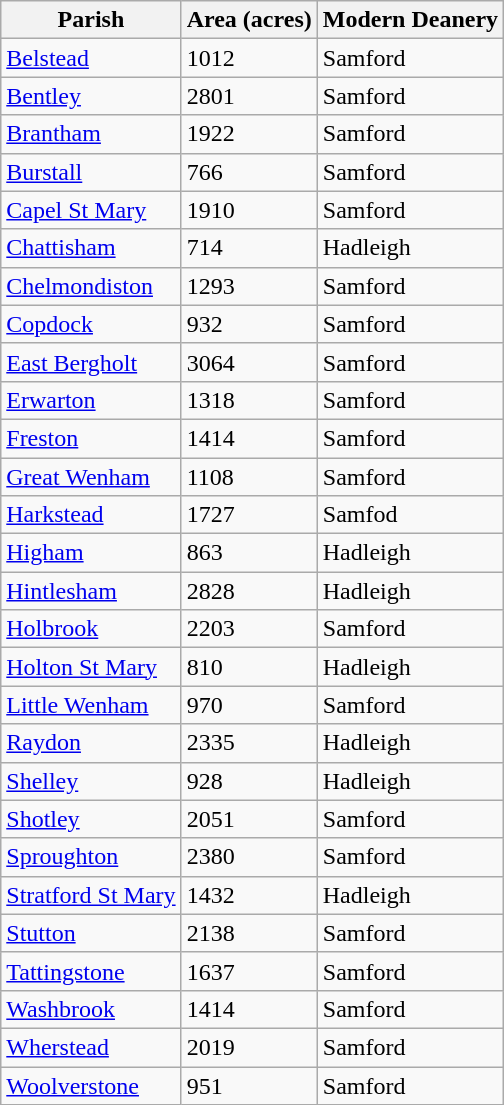<table class="sortable wikitable vatop" style=" margin-right:2em;">
<tr>
<th>Parish</th>
<th>Area (acres)</th>
<th>Modern Deanery</th>
</tr>
<tr>
<td><a href='#'>Belstead</a></td>
<td>1012</td>
<td>Samford</td>
</tr>
<tr>
<td><a href='#'>Bentley</a></td>
<td>2801</td>
<td>Samford</td>
</tr>
<tr>
<td><a href='#'>Brantham</a></td>
<td>1922</td>
<td>Samford</td>
</tr>
<tr>
<td><a href='#'>Burstall</a></td>
<td>766</td>
<td>Samford</td>
</tr>
<tr>
<td><a href='#'>Capel St Mary</a></td>
<td>1910</td>
<td>Samford</td>
</tr>
<tr>
<td><a href='#'>Chattisham</a></td>
<td>714</td>
<td>Hadleigh</td>
</tr>
<tr>
<td><a href='#'>Chelmondiston</a></td>
<td>1293</td>
<td>Samford</td>
</tr>
<tr>
<td><a href='#'>Copdock</a></td>
<td>932</td>
<td>Samford</td>
</tr>
<tr>
<td><a href='#'>East Bergholt</a></td>
<td>3064</td>
<td>Samford</td>
</tr>
<tr>
<td><a href='#'>Erwarton</a></td>
<td>1318</td>
<td>Samford</td>
</tr>
<tr>
<td><a href='#'>Freston</a></td>
<td>1414</td>
<td>Samford</td>
</tr>
<tr>
<td><a href='#'>Great Wenham</a></td>
<td>1108</td>
<td>Samford</td>
</tr>
<tr>
<td><a href='#'>Harkstead</a></td>
<td>1727</td>
<td>Samfod</td>
</tr>
<tr>
<td><a href='#'>Higham</a></td>
<td>863</td>
<td>Hadleigh</td>
</tr>
<tr>
<td><a href='#'>Hintlesham</a></td>
<td>2828</td>
<td>Hadleigh</td>
</tr>
<tr>
<td><a href='#'>Holbrook</a></td>
<td>2203</td>
<td>Samford</td>
</tr>
<tr>
<td><a href='#'>Holton St Mary</a></td>
<td>810</td>
<td>Hadleigh</td>
</tr>
<tr>
<td><a href='#'>Little Wenham</a></td>
<td>970</td>
<td>Samford</td>
</tr>
<tr>
<td><a href='#'>Raydon</a></td>
<td>2335</td>
<td>Hadleigh</td>
</tr>
<tr>
<td><a href='#'>Shelley</a></td>
<td>928</td>
<td>Hadleigh</td>
</tr>
<tr>
<td><a href='#'>Shotley</a></td>
<td>2051</td>
<td>Samford</td>
</tr>
<tr>
<td><a href='#'>Sproughton</a></td>
<td>2380</td>
<td>Samford</td>
</tr>
<tr>
<td><a href='#'>Stratford St Mary</a></td>
<td>1432</td>
<td>Hadleigh</td>
</tr>
<tr>
<td><a href='#'>Stutton</a></td>
<td>2138</td>
<td>Samford</td>
</tr>
<tr>
<td><a href='#'>Tattingstone</a></td>
<td>1637</td>
<td>Samford</td>
</tr>
<tr>
<td><a href='#'>Washbrook</a></td>
<td>1414</td>
<td>Samford</td>
</tr>
<tr>
<td><a href='#'>Wherstead</a></td>
<td>2019</td>
<td>Samford</td>
</tr>
<tr>
<td><a href='#'>Woolverstone</a></td>
<td>951</td>
<td>Samford</td>
</tr>
</table>
